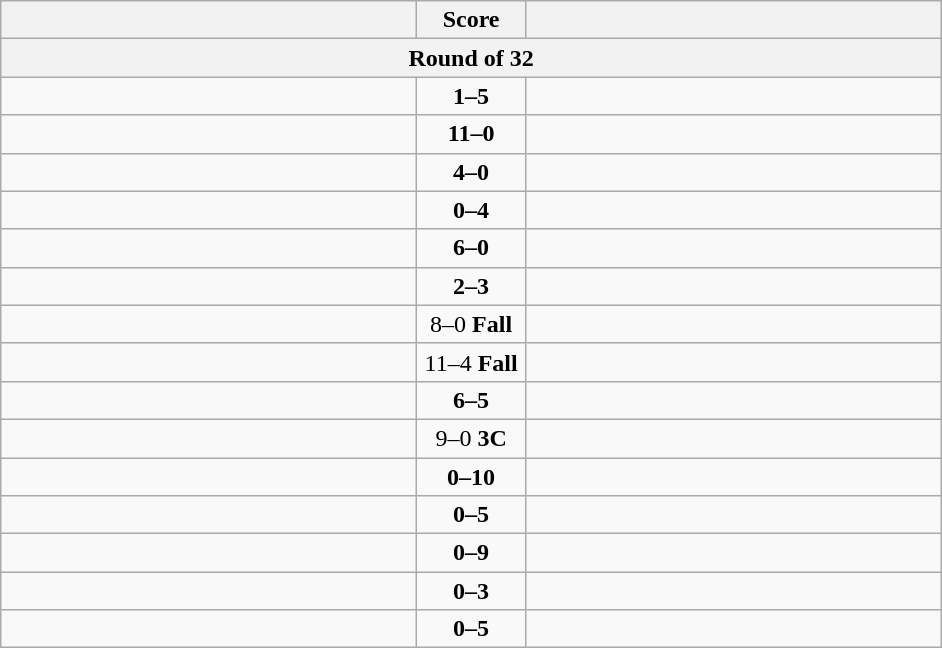<table class="wikitable" style="text-align: left;">
<tr>
<th align="right" width="270"></th>
<th width="65">Score</th>
<th align="left" width="270"></th>
</tr>
<tr>
<th colspan="3">Round of 32</th>
</tr>
<tr>
<td></td>
<td align=center><strong>1–5</strong></td>
<td><strong></strong></td>
</tr>
<tr>
<td><strong></strong></td>
<td align=center><strong>11–0</strong></td>
<td></td>
</tr>
<tr>
<td><strong></strong></td>
<td align=center><strong>4–0</strong></td>
<td></td>
</tr>
<tr>
<td></td>
<td align=center><strong>0–4</strong></td>
<td><strong></strong></td>
</tr>
<tr>
<td><strong></strong></td>
<td align=center><strong>6–0</strong></td>
<td></td>
</tr>
<tr>
<td></td>
<td align=center><strong>2–3</strong></td>
<td><strong></strong></td>
</tr>
<tr>
<td><strong></strong></td>
<td align=center>8–0 <strong>Fall</strong></td>
<td></td>
</tr>
<tr>
<td><strong></strong></td>
<td align=center>11–4 <strong>Fall</strong></td>
<td></td>
</tr>
<tr>
<td><strong></strong></td>
<td align=center><strong>6–5</strong></td>
<td></td>
</tr>
<tr>
<td><strong></strong></td>
<td align=center>9–0 <strong>3C</strong></td>
<td></td>
</tr>
<tr>
<td></td>
<td align=center><strong>0–10</strong></td>
<td><strong></strong></td>
</tr>
<tr>
<td></td>
<td align=center><strong>0–5</strong></td>
<td><strong></strong></td>
</tr>
<tr>
<td></td>
<td align=center><strong>0–9</strong></td>
<td><strong></strong></td>
</tr>
<tr>
<td></td>
<td align=center><strong>0–3</strong></td>
<td><strong></strong></td>
</tr>
<tr>
<td></td>
<td align=center><strong>0–5</strong></td>
<td><strong></strong></td>
</tr>
</table>
